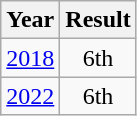<table class="wikitable" style="text-align:center">
<tr>
<th>Year</th>
<th>Result</th>
</tr>
<tr>
<td><a href='#'>2018</a></td>
<td>6th</td>
</tr>
<tr>
<td><a href='#'>2022</a></td>
<td>6th</td>
</tr>
</table>
